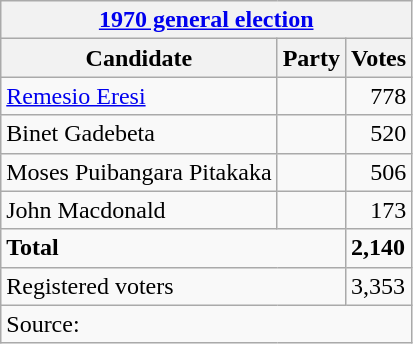<table class=wikitable style=text-align:left>
<tr>
<th colspan=3><a href='#'>1970 general election</a></th>
</tr>
<tr>
<th>Candidate</th>
<th>Party</th>
<th>Votes</th>
</tr>
<tr>
<td><a href='#'>Remesio Eresi</a></td>
<td></td>
<td align=right>778</td>
</tr>
<tr>
<td>Binet Gadebeta</td>
<td></td>
<td align=right>520</td>
</tr>
<tr>
<td>Moses Puibangara Pitakaka</td>
<td></td>
<td align=right>506</td>
</tr>
<tr>
<td>John Macdonald</td>
<td></td>
<td align=right>173</td>
</tr>
<tr>
<td colspan=2><strong>Total</strong></td>
<td><strong>2,140</strong></td>
</tr>
<tr>
<td colspan=2>Registered voters</td>
<td>3,353</td>
</tr>
<tr>
<td colspan=3>Source: </td>
</tr>
</table>
